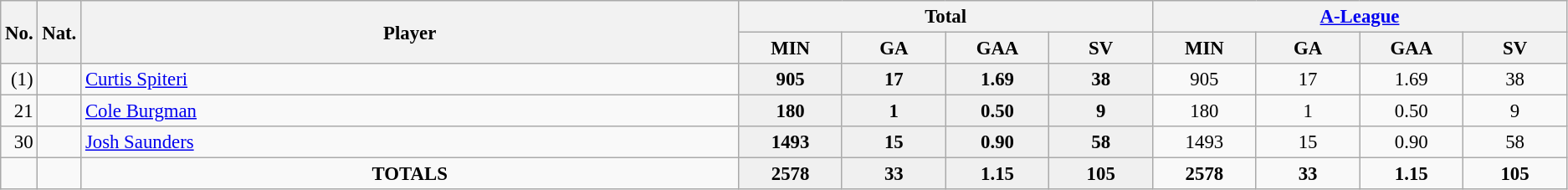<table class="wikitable" style="font-size:95%; text-align:center;">
<tr>
<th rowspan="2" width="1%">No.</th>
<th rowspan="2" width="1%">Nat.</th>
<th rowspan="2" width="42%">Player</th>
<th colspan="4">Total</th>
<th colspan="4"><a href='#'>A-League</a></th>
</tr>
<tr>
<th width=60>MIN</th>
<th width=60>GA</th>
<th width=60>GAA</th>
<th width=60>SV</th>
<th width=60>MIN</th>
<th width=60>GA</th>
<th width=60>GAA</th>
<th width=60>SV</th>
</tr>
<tr>
<td style="text-align: right;">(1)</td>
<td></td>
<td style="text-align: left;"><a href='#'>Curtis Spiteri</a></td>
<td style="background: #F0F0F0;"><strong>905</strong></td>
<td style="background: #F0F0F0;"><strong>17</strong></td>
<td style="background: #F0F0F0;"><strong>1.69</strong></td>
<td style="background: #F0F0F0;"><strong>38</strong></td>
<td>905</td>
<td>17</td>
<td>1.69</td>
<td>38</td>
</tr>
<tr>
<td style="text-align: right;">21</td>
<td></td>
<td style="text-align: left;"><a href='#'>Cole Burgman</a></td>
<td style="background: #F0F0F0;"><strong>180</strong></td>
<td style="background: #F0F0F0;"><strong>1</strong></td>
<td style="background: #F0F0F0;"><strong>0.50</strong></td>
<td style="background: #F0F0F0;"><strong>9</strong></td>
<td>180</td>
<td>1</td>
<td>0.50</td>
<td>9</td>
</tr>
<tr>
<td style="text-align: right;">30</td>
<td></td>
<td style="text-align: left;"><a href='#'>Josh Saunders</a></td>
<td style="background: #F0F0F0;"><strong>1493</strong></td>
<td style="background: #F0F0F0;"><strong>15</strong></td>
<td style="background: #F0F0F0;"><strong>0.90</strong></td>
<td style="background: #F0F0F0;"><strong>58</strong></td>
<td>1493</td>
<td>15</td>
<td>0.90</td>
<td>58</td>
</tr>
<tr>
<td></td>
<td></td>
<td><strong>TOTALS</strong></td>
<td style="background: #F0F0F0;"><strong>2578</strong></td>
<td style="background: #F0F0F0;"><strong>33</strong></td>
<td style="background: #F0F0F0;"><strong>1.15</strong></td>
<td style="background: #F0F0F0;"><strong>105</strong></td>
<td><strong>2578</strong></td>
<td><strong>33</strong></td>
<td><strong>1.15</strong></td>
<td><strong>105</strong></td>
</tr>
</table>
